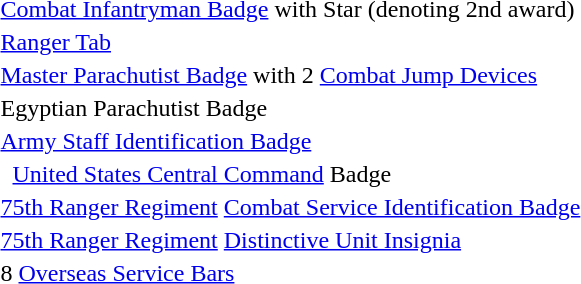<table>
<tr>
<td> <a href='#'>Combat Infantryman Badge</a> with Star (denoting 2nd award)</td>
</tr>
<tr>
<td> <a href='#'>Ranger Tab</a></td>
</tr>
<tr>
<td> <a href='#'>Master Parachutist Badge</a> with 2 <a href='#'>Combat Jump Devices</a></td>
</tr>
<tr>
<td> Egyptian Parachutist Badge</td>
</tr>
<tr>
<td> <a href='#'>Army Staff Identification Badge</a></td>
</tr>
<tr>
<td>  <a href='#'>United States Central Command</a> Badge</td>
</tr>
<tr>
<td> <a href='#'>75th Ranger Regiment</a> <a href='#'>Combat Service Identification Badge</a></td>
</tr>
<tr>
<td> <a href='#'>75th Ranger Regiment</a> <a href='#'>Distinctive Unit Insignia</a></td>
</tr>
<tr>
<td> 8 <a href='#'>Overseas Service Bars</a></td>
</tr>
</table>
